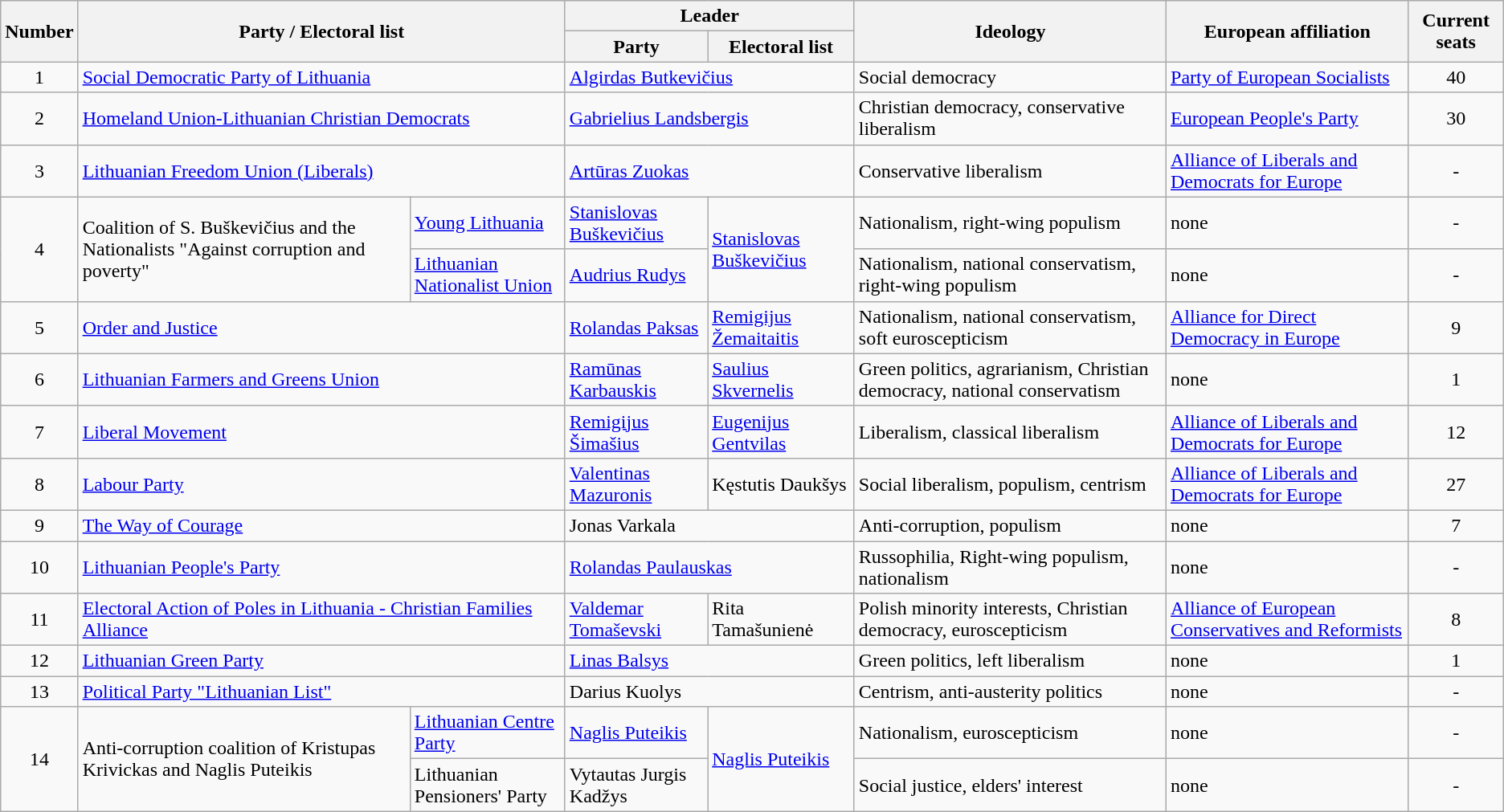<table class="wikitable">
<tr>
<th rowspan=2>Number</th>
<th rowspan=2 colspan=2>Party / Electoral list</th>
<th colspan=2>Leader</th>
<th rowspan=2>Ideology</th>
<th rowspan=2>European affiliation</th>
<th rowspan=2>Current seats</th>
</tr>
<tr>
<th>Party</th>
<th>Electoral list</th>
</tr>
<tr>
<td style="text-align:center">1</td>
<td colspan=2><a href='#'>Social Democratic Party of Lithuania</a></td>
<td colspan=2><a href='#'>Algirdas Butkevičius</a></td>
<td>Social democracy</td>
<td><a href='#'>Party of European Socialists</a></td>
<td style="text-align:center">40</td>
</tr>
<tr>
<td style="text-align:center">2</td>
<td colspan=2><a href='#'>Homeland Union-Lithuanian Christian Democrats</a></td>
<td colspan=2><a href='#'>Gabrielius Landsbergis</a></td>
<td>Christian democracy, conservative liberalism</td>
<td><a href='#'>European People's Party</a></td>
<td style="text-align:center">30</td>
</tr>
<tr>
<td style="text-align:center">3</td>
<td colspan=2><a href='#'>Lithuanian Freedom Union (Liberals)</a></td>
<td colspan=2><a href='#'>Artūras Zuokas</a></td>
<td>Conservative liberalism</td>
<td><a href='#'>Alliance of Liberals and Democrats for Europe</a></td>
<td style="text-align:center">-</td>
</tr>
<tr>
<td style="text-align:center" rowspan=2>4</td>
<td rowspan=2>Coalition of S. Buškevičius and the Nationalists "Against corruption and poverty"</td>
<td><a href='#'>Young Lithuania</a></td>
<td><a href='#'>Stanislovas Buškevičius</a></td>
<td rowspan=2><a href='#'>Stanislovas Buškevičius</a></td>
<td>Nationalism, right-wing populism</td>
<td>none</td>
<td style="text-align:center">-</td>
</tr>
<tr>
<td><a href='#'>Lithuanian Nationalist Union</a></td>
<td><a href='#'>Audrius Rudys</a></td>
<td>Nationalism, national conservatism, right-wing populism</td>
<td>none</td>
<td style="text-align:center">-</td>
</tr>
<tr>
<td style="text-align:center">5</td>
<td colspan=2><a href='#'>Order and Justice</a></td>
<td><a href='#'>Rolandas Paksas</a></td>
<td><a href='#'>Remigijus Žemaitaitis</a></td>
<td>Nationalism, national conservatism, soft euroscepticism</td>
<td><a href='#'>Alliance for Direct Democracy in Europe</a></td>
<td style="text-align:center">9</td>
</tr>
<tr>
<td style="text-align:center">6</td>
<td colspan=2><a href='#'>Lithuanian Farmers and Greens Union</a></td>
<td><a href='#'>Ramūnas Karbauskis</a></td>
<td><a href='#'>Saulius Skvernelis</a></td>
<td>Green politics, agrarianism, Christian democracy, national conservatism</td>
<td>none</td>
<td style="text-align:center">1</td>
</tr>
<tr>
<td style="text-align:center">7</td>
<td colspan=2><a href='#'>Liberal Movement</a></td>
<td><a href='#'>Remigijus Šimašius</a></td>
<td><a href='#'>Eugenijus Gentvilas</a></td>
<td>Liberalism, classical liberalism</td>
<td><a href='#'>Alliance of Liberals and Democrats for Europe</a></td>
<td style="text-align:center">12</td>
</tr>
<tr>
<td style="text-align:center">8</td>
<td colspan=2><a href='#'>Labour Party</a></td>
<td><a href='#'>Valentinas Mazuronis</a></td>
<td>Kęstutis Daukšys</td>
<td>Social liberalism, populism, centrism</td>
<td><a href='#'>Alliance of Liberals and Democrats for Europe</a></td>
<td style="text-align:center">27</td>
</tr>
<tr>
<td style="text-align:center">9</td>
<td colspan=2><a href='#'>The Way of Courage</a></td>
<td colspan=2>Jonas Varkala</td>
<td>Anti-corruption, populism</td>
<td>none</td>
<td style="text-align:center">7</td>
</tr>
<tr>
<td style="text-align:center">10</td>
<td colspan=2><a href='#'>Lithuanian People's Party</a></td>
<td colspan=2><a href='#'>Rolandas Paulauskas</a></td>
<td>Russophilia, Right-wing populism, nationalism</td>
<td>none</td>
<td style="text-align:center">-</td>
</tr>
<tr>
<td style="text-align:center">11</td>
<td colspan=2><a href='#'>Electoral Action of Poles in Lithuania - Christian Families Alliance</a></td>
<td><a href='#'>Valdemar Tomaševski</a></td>
<td>Rita Tamašunienė</td>
<td>Polish minority interests, Christian democracy, euroscepticism</td>
<td><a href='#'>Alliance of European Conservatives and Reformists</a></td>
<td style="text-align:center">8</td>
</tr>
<tr>
<td style="text-align:center">12</td>
<td colspan=2><a href='#'>Lithuanian Green Party</a></td>
<td colspan=2><a href='#'>Linas Balsys</a></td>
<td>Green politics, left liberalism</td>
<td>none</td>
<td style="text-align:center">1</td>
</tr>
<tr>
<td style="text-align:center">13</td>
<td colspan=2><a href='#'>Political Party "Lithuanian List"</a></td>
<td colspan=2>Darius Kuolys</td>
<td>Centrism, anti-austerity politics</td>
<td>none</td>
<td style="text-align:center">-</td>
</tr>
<tr>
<td style="text-align:center" rowspan=2>14</td>
<td rowspan=2>Anti-corruption coalition of Kristupas Krivickas and Naglis Puteikis</td>
<td><a href='#'>Lithuanian Centre Party</a></td>
<td><a href='#'>Naglis Puteikis</a></td>
<td rowspan=2><a href='#'>Naglis Puteikis</a></td>
<td>Nationalism, euroscepticism</td>
<td>none</td>
<td style="text-align:center">-</td>
</tr>
<tr>
<td>Lithuanian Pensioners' Party</td>
<td>Vytautas Jurgis Kadžys</td>
<td>Social justice, elders' interest</td>
<td>none</td>
<td style="text-align:center">-</td>
</tr>
</table>
